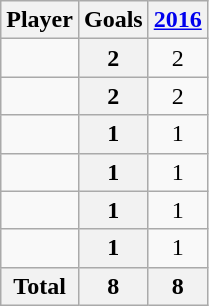<table class="wikitable sortable" style="text-align:center;">
<tr>
<th>Player</th>
<th>Goals</th>
<th><a href='#'>2016</a></th>
</tr>
<tr>
<td align="left"></td>
<th>2</th>
<td>2</td>
</tr>
<tr>
<td align="left"></td>
<th>2</th>
<td>2</td>
</tr>
<tr>
<td align="left"></td>
<th>1</th>
<td>1</td>
</tr>
<tr>
<td align="left"></td>
<th>1</th>
<td>1</td>
</tr>
<tr>
<td align="left"></td>
<th>1</th>
<td>1</td>
</tr>
<tr>
<td align="left"></td>
<th>1</th>
<td>1</td>
</tr>
<tr class="sortbottom">
<th>Total</th>
<th>8</th>
<th>8</th>
</tr>
</table>
